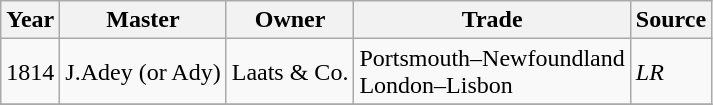<table class=" wikitable">
<tr>
<th>Year</th>
<th>Master</th>
<th>Owner</th>
<th>Trade</th>
<th>Source</th>
</tr>
<tr>
<td>1814</td>
<td>J.Adey (or Ady)</td>
<td>Laats & Co.</td>
<td>Portsmouth–Newfoundland<br>London–Lisbon</td>
<td><em>LR</em></td>
</tr>
<tr>
</tr>
</table>
